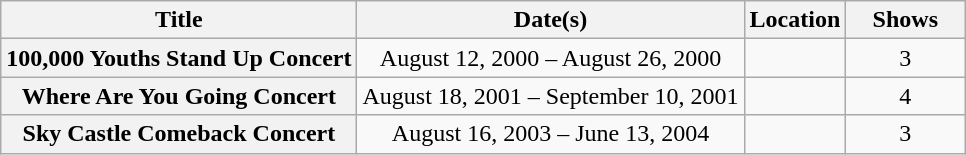<table class="wikitable plainrowheaders" style="text-align:center">
<tr>
<th>Title</th>
<th>Date(s)</th>
<th>Location</th>
<th style="width:4.5em">Shows</th>
</tr>
<tr>
<th scope="row">100,000 Youths Stand Up Concert</th>
<td>August 12, 2000 – August 26, 2000</td>
<td></td>
<td>3</td>
</tr>
<tr>
<th scope="row">Where Are You Going Concert</th>
<td>August 18, 2001 – September 10, 2001</td>
<td></td>
<td>4</td>
</tr>
<tr>
<th scope="row">Sky Castle Comeback Concert</th>
<td>August 16, 2003 – June 13, 2004</td>
<td></td>
<td>3</td>
</tr>
</table>
